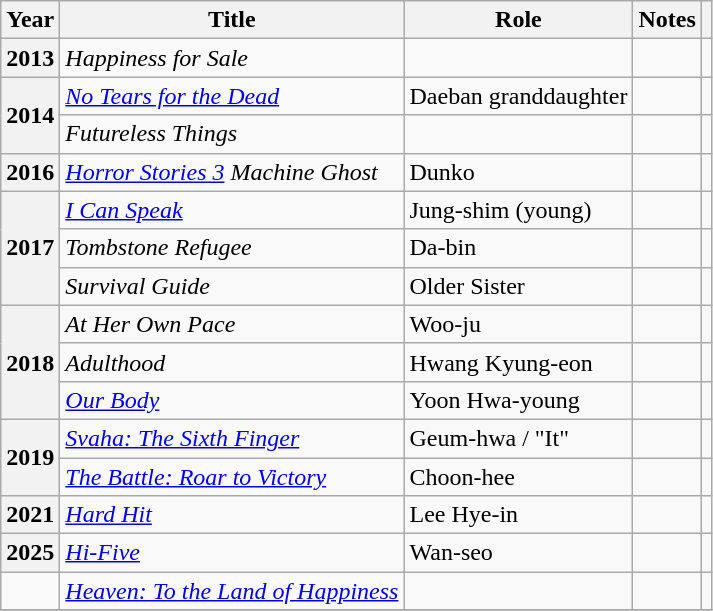<table class="wikitable sortable plainrowheaders">
<tr>
<th scope="col">Year</th>
<th scope="col">Title</th>
<th scope="col">Role</th>
<th scope="col" class="unsortable">Notes</th>
<th scope="col" class="unsortable"></th>
</tr>
<tr>
<th scope="row">2013</th>
<td><em>Happiness for Sale</em></td>
<td></td>
<td></td>
<td></td>
</tr>
<tr>
<th scope="row" rowspan=2>2014</th>
<td><em><a href='#'>No Tears for the Dead</a></em></td>
<td>Daeban granddaughter</td>
<td></td>
<td></td>
</tr>
<tr>
<td><em>Futureless Things</em></td>
<td></td>
<td></td>
<td></td>
</tr>
<tr>
<th scope="row">2016</th>
<td><em><a href='#'>Horror Stories 3</a> Machine Ghost</em></td>
<td>Dunko</td>
<td></td>
<td></td>
</tr>
<tr>
<th scope="row"  rowspan=3>2017</th>
<td><em><a href='#'>I Can Speak</a></em></td>
<td>Jung-shim (young)</td>
<td></td>
<td></td>
</tr>
<tr>
<td><em>Tombstone Refugee</em></td>
<td>Da-bin</td>
<td></td>
<td></td>
</tr>
<tr>
<td><em>Survival Guide</em></td>
<td>Older Sister</td>
<td></td>
<td></td>
</tr>
<tr>
<th scope="row" rowspan=3>2018</th>
<td><em>At Her Own Pace</em></td>
<td>Woo-ju</td>
<td></td>
<td></td>
</tr>
<tr>
<td><em>Adulthood</em></td>
<td>Hwang Kyung-eon</td>
<td></td>
<td></td>
</tr>
<tr>
<td><em><a href='#'>Our Body</a></em></td>
<td>Yoon Hwa-young</td>
<td></td>
<td></td>
</tr>
<tr>
<th scope="row"   rowspan=2>2019</th>
<td><em><a href='#'>Svaha: The Sixth Finger</a></em></td>
<td>Geum-hwa / "It"</td>
<td></td>
<td></td>
</tr>
<tr>
<td><em><a href='#'>The Battle: Roar to Victory</a></em></td>
<td>Choon-hee</td>
<td></td>
<td></td>
</tr>
<tr>
<th scope="row">2021</th>
<td><em><a href='#'>Hard Hit</a></em></td>
<td>Lee Hye-in</td>
<td></td>
<td></td>
</tr>
<tr>
<th scope="row">2025</th>
<td><em><a href='#'>Hi-Five</a></em></td>
<td>Wan-seo</td>
<td></td>
<td></td>
</tr>
<tr>
<td></td>
<td><em><a href='#'>Heaven: To the Land of Happiness</a></em></td>
<td></td>
<td></td>
<td></td>
</tr>
<tr>
</tr>
</table>
